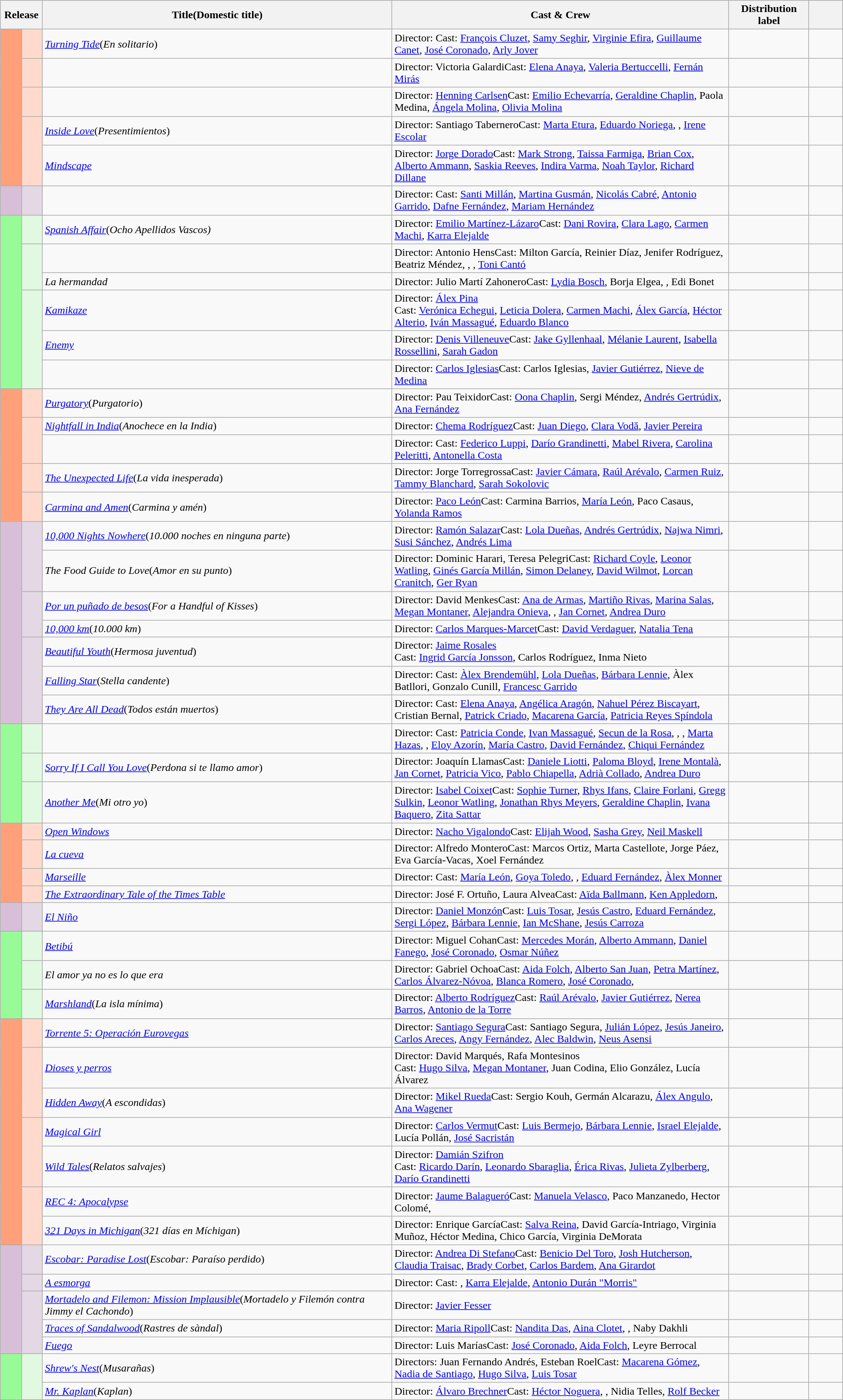<table class="wikitable sortable" style="width:100%;">
<tr>
<th colspan="2" style="width:5%;">Release</th>
<th>Title(Domestic title)</th>
<th style="width:40%;">Cast & Crew</th>
<th>Distribution label</th>
<th style="width:4%;" class = "unsortable"></th>
</tr>
<tr>
<td rowspan = "5" bgcolor = #ffa07a></td>
<td bgcolor = "#ffdacc"></td>
<td><em><a href='#'>Turning Tide</a></em>(<em>En solitario</em>)</td>
<td>Director: Cast: <a href='#'>François Cluzet</a>, <a href='#'>Samy Seghir</a>, <a href='#'>Virginie Efira</a>, <a href='#'>Guillaume Canet</a>, <a href='#'>José Coronado</a>, <a href='#'>Arly Jover</a></td>
<td></td>
<td></td>
</tr>
<tr>
<td bgcolor = "#ffdacc"></td>
<td><em></em></td>
<td>Director: Victoria GalardiCast: <a href='#'>Elena Anaya</a>, <a href='#'>Valeria Bertuccelli</a>, <a href='#'>Fernán Mirás</a></td>
<td></td>
<td></td>
</tr>
<tr>
<td bgcolor = "#ffdacc"></td>
<td><em></em></td>
<td>Director: <a href='#'>Henning Carlsen</a>Cast: <a href='#'>Emilio Echevarría</a>, <a href='#'>Geraldine Chaplin</a>, Paola Medina, <a href='#'>Ángela Molina</a>, <a href='#'>Olivia Molina</a></td>
<td></td>
<td></td>
</tr>
<tr>
<td rowspan = "2" bgcolor = "#ffdacc"></td>
<td><em><a href='#'>Inside Love</a></em>(<em>Presentimientos</em>)</td>
<td>Director: Santiago TaberneroCast: <a href='#'>Marta Etura</a>, <a href='#'>Eduardo Noriega</a>, , <a href='#'>Irene Escolar</a></td>
<td></td>
<td></td>
</tr>
<tr>
<td><em><a href='#'>Mindscape</a></em></td>
<td>Director: <a href='#'>Jorge Dorado</a>Cast: <a href='#'>Mark Strong</a>, <a href='#'>Taissa Farmiga</a>, <a href='#'>Brian Cox</a>, <a href='#'>Alberto Ammann</a>, <a href='#'>Saskia Reeves</a>, <a href='#'>Indira Varma</a>, <a href='#'>Noah Taylor</a>, <a href='#'>Richard Dillane</a></td>
<td></td>
<td></td>
</tr>
<tr>
<td rowspan = "1" bgcolor = "#d8bfd8"></td>
<td bgcolor = "#e3d8e3"></td>
<td><em></em></td>
<td>Director: Cast: <a href='#'>Santi Millán</a>, <a href='#'>Martina Gusmán</a>, <a href='#'>Nicolás Cabré</a>, <a href='#'>Antonio Garrido</a>, <a href='#'>Dafne Fernández</a>, <a href='#'>Mariam Hernández</a></td>
<td></td>
<td></td>
</tr>
<tr>
<td rowspan = "6" bgcolor = "#98fb98"></td>
<td bgcolor = "#e0f9e0"></td>
<td><em><a href='#'>Spanish Affair</a></em>(<em>Ocho Apellidos Vascos)</em></td>
<td>Director: <a href='#'>Emilio Martínez-Lázaro</a>Cast: <a href='#'>Dani Rovira</a>, <a href='#'>Clara Lago</a>, <a href='#'>Carmen Machi</a>, <a href='#'>Karra Elejalde</a></td>
<td></td>
<td></td>
</tr>
<tr>
<td rowspan = "2" bgcolor = "#e0f9e0"></td>
<td><em></em></td>
<td>Director: Antonio HensCast: Milton García, Reinier Díaz, Jenifer Rodríguez, Beatriz Méndez, , , <a href='#'>Toni Cantó</a></td>
<td></td>
<td></td>
</tr>
<tr>
<td><em>La hermandad</em></td>
<td>Director: Julio Martí ZahoneroCast: <a href='#'>Lydia Bosch</a>, Borja Elgea, , Edi Bonet</td>
<td></td>
<td></td>
</tr>
<tr>
<td rowspan="3" bgcolor = "#e0f9e0"></td>
<td><em><a href='#'>Kamikaze</a></em></td>
<td>Director: <a href='#'>Álex Pina</a> <br> Cast: <a href='#'>Verónica Echegui</a>, <a href='#'>Leticia Dolera</a>, <a href='#'>Carmen Machi</a>, <a href='#'>Álex García</a>, <a href='#'>Héctor Alterio</a>, <a href='#'>Iván Massagué</a>, <a href='#'>Eduardo Blanco</a></td>
<td></td>
<td></td>
</tr>
<tr>
<td><em><a href='#'>Enemy</a></em></td>
<td>Director: <a href='#'>Denis Villeneuve</a>Cast: <a href='#'>Jake Gyllenhaal</a>, <a href='#'>Mélanie Laurent</a>, <a href='#'>Isabella Rossellini</a>, <a href='#'>Sarah Gadon</a></td>
<td></td>
<td></td>
</tr>
<tr>
<td><em></em></td>
<td>Director: <a href='#'>Carlos Iglesias</a>Cast: Carlos Iglesias, <a href='#'>Javier Gutiérrez</a>, <a href='#'>Nieve de Medina</a></td>
<td></td>
<td></td>
</tr>
<tr>
<td rowspan = "5" bgcolor = #ffa07a></td>
<td bgcolor = "#ffdacc"></td>
<td><em><a href='#'>Purgatory</a></em>(<em>Purgatorio</em>)</td>
<td>Director: Pau TeixidorCast: <a href='#'>Oona Chaplin</a>, Sergi Méndez, <a href='#'>Andrés Gertrúdix</a>, <a href='#'>Ana Fernández</a></td>
<td></td>
<td></td>
</tr>
<tr>
<td rowspan = "2" bgcolor = "#ffdacc"></td>
<td><em><a href='#'>Nightfall in India</a></em>(<em>Anochece en la India</em>)</td>
<td>Director: <a href='#'>Chema Rodríguez</a>Cast: <a href='#'>Juan Diego</a>, <a href='#'>Clara Vodă</a>, <a href='#'>Javier Pereira</a></td>
<td></td>
<td></td>
</tr>
<tr>
<td><em></em></td>
<td>Director: Cast: <a href='#'>Federico Luppi</a>, <a href='#'>Darío Grandinetti</a>, <a href='#'>Mabel Rivera</a>, <a href='#'>Carolina Peleritti</a>, <a href='#'>Antonella Costa</a></td>
<td></td>
<td></td>
</tr>
<tr>
<td bgcolor = "#ffdacc"></td>
<td><em><a href='#'>The Unexpected Life</a></em>(<em>La vida inesperada</em>)</td>
<td>Director: Jorge TorregrossaCast: <a href='#'>Javier Cámara</a>, <a href='#'>Raúl Arévalo</a>, <a href='#'>Carmen Ruiz</a>, <a href='#'>Tammy Blanchard</a>, <a href='#'>Sarah Sokolovic</a></td>
<td></td>
<td></td>
</tr>
<tr>
<td bgcolor = "#ffdacc"></td>
<td><em><a href='#'>Carmina and Amen</a></em>(<em>Carmina y amén</em>)</td>
<td>Director: <a href='#'>Paco León</a>Cast: Carmina Barrios, <a href='#'>María León</a>, Paco Casaus, <a href='#'>Yolanda Ramos</a></td>
<td></td>
<td></td>
</tr>
<tr>
<td rowspan = "7" bgcolor = "#d8bfd8"></td>
<td rowspan = "2" bgcolor = "#e3d8e3"></td>
<td><em><a href='#'>10,000 Nights Nowhere</a></em>(<em>10.000 noches en ninguna parte</em>)</td>
<td>Director: <a href='#'>Ramón Salazar</a>Cast: <a href='#'>Lola Dueñas</a>, <a href='#'>Andrés Gertrúdix</a>, <a href='#'>Najwa Nimri</a>, <a href='#'>Susi Sánchez</a>, <a href='#'>Andrés Lima</a></td>
<td></td>
<td></td>
</tr>
<tr>
<td><em>The Food Guide to Love</em>(<em>Amor en su punto</em>)</td>
<td>Director: Dominic Harari, Teresa PelegriCast: <a href='#'>Richard Coyle</a>, <a href='#'>Leonor Watling</a>, <a href='#'>Ginés García Millán</a>, <a href='#'>Simon Delaney</a>, <a href='#'>David Wilmot</a>, <a href='#'>Lorcan Cranitch</a>, <a href='#'>Ger Ryan</a></td>
<td></td>
<td></td>
</tr>
<tr>
<td rowspan = "2" bgcolor = "#e3d8e3"></td>
<td><em><a href='#'>Por un puñado de besos</a></em>(<em>For a Handful of Kisses</em>)</td>
<td>Director: David MenkesCast: <a href='#'>Ana de Armas</a>, <a href='#'>Martiño Rivas</a>, <a href='#'>Marina Salas</a>, <a href='#'>Megan Montaner</a>, <a href='#'>Alejandra Onieva</a>, , <a href='#'>Jan Cornet</a>, <a href='#'>Andrea Duro</a></td>
<td></td>
<td></td>
</tr>
<tr>
<td><em><a href='#'>10,000 km</a></em>(<em>10.000 km</em>)</td>
<td>Director: <a href='#'>Carlos Marques-Marcet</a>Cast: <a href='#'>David Verdaguer</a>, <a href='#'>Natalia Tena</a></td>
<td></td>
<td></td>
</tr>
<tr>
<td rowspan="3" bgcolor = "#e3d8e3"></td>
<td><em><a href='#'>Beautiful Youth</a></em>(<em>Hermosa juventud</em>)</td>
<td>Director: <a href='#'>Jaime Rosales</a> <br> Cast: <a href='#'>Ingrid García Jonsson</a>, Carlos Rodríguez, Inma Nieto</td>
<td></td>
<td></td>
</tr>
<tr>
<td><em><a href='#'>Falling Star</a></em>(<em>Stella candente</em>)</td>
<td>Director: Cast: <a href='#'>Àlex Brendemühl</a>, <a href='#'>Lola Dueñas</a>, <a href='#'>Bárbara Lennie</a>, Àlex Batllori, Gonzalo Cunill, <a href='#'>Francesc Garrido</a></td>
<td></td>
<td></td>
</tr>
<tr>
<td><em><a href='#'>They Are All Dead</a></em>(<em>Todos están muertos</em>)</td>
<td>Director: Cast: <a href='#'>Elena Anaya</a>, <a href='#'>Angélica Aragón</a>, <a href='#'>Nahuel Pérez Biscayart</a>, Cristian Bernal, <a href='#'>Patrick Criado</a>, <a href='#'>Macarena García</a>, <a href='#'>Patricia Reyes Spíndola</a></td>
<td></td>
<td></td>
</tr>
<tr>
<td rowspan = "3" bgcolor = "#98fb98"></td>
<td bgcolor = "#e0f9e0"></td>
<td><em></em></td>
<td>Director: Cast: <a href='#'>Patricia Conde</a>, <a href='#'>Ivan Massagué</a>, <a href='#'>Secun de la Rosa</a>, , , <a href='#'>Marta Hazas</a>, , <a href='#'>Eloy Azorín</a>, <a href='#'>María Castro</a>, <a href='#'>David Fernández</a>, <a href='#'>Chiqui Fernández</a></td>
<td></td>
<td></td>
</tr>
<tr>
<td bgcolor = "#e0f9e0"></td>
<td><em><a href='#'>Sorry If I Call You Love</a></em>(<em>Perdona si te llamo amor</em>)</td>
<td>Director: Joaquín LlamasCast: <a href='#'>Daniele Liotti</a>, <a href='#'>Paloma Bloyd</a>, <a href='#'>Irene Montalà</a>, <a href='#'>Jan Cornet</a>, <a href='#'>Patricia Vico</a>, <a href='#'>Pablo Chiapella</a>, <a href='#'>Adrià Collado</a>, <a href='#'>Andrea Duro</a></td>
<td></td>
<td></td>
</tr>
<tr>
<td bgcolor = "#e0f9e0"></td>
<td><em><a href='#'>Another Me</a></em>(<em>Mi otro yo</em>)</td>
<td>Director: <a href='#'>Isabel Coixet</a>Cast: <a href='#'>Sophie Turner</a>, <a href='#'>Rhys Ifans</a>, <a href='#'>Claire Forlani</a>, <a href='#'>Gregg Sulkin</a>, <a href='#'>Leonor Watling</a>, <a href='#'>Jonathan Rhys Meyers</a>, <a href='#'>Geraldine Chaplin</a>, <a href='#'>Ivana Baquero</a>, <a href='#'>Zita Sattar</a></td>
<td></td>
<td></td>
</tr>
<tr>
<td rowspan = "4" bgcolor = #ffa07a></td>
<td bgcolor = "#ffdacc"></td>
<td><em><a href='#'>Open Windows</a></em></td>
<td>Director: <a href='#'>Nacho Vigalondo</a>Cast: <a href='#'>Elijah Wood</a>, <a href='#'>Sasha Grey</a>, <a href='#'>Neil Maskell</a></td>
<td></td>
<td></td>
</tr>
<tr>
<td bgcolor = "#ffdacc"></td>
<td><em><a href='#'>La cueva</a></em></td>
<td>Director: Alfredo MonteroCast: Marcos Ortiz, Marta Castellote, Jorge Páez, Eva García-Vacas, Xoel Fernández</td>
<td></td>
<td></td>
</tr>
<tr>
<td bgcolor = "#ffdacc"></td>
<td><em><a href='#'>Marseille</a></em></td>
<td>Director: Cast: <a href='#'>María León</a>, <a href='#'>Goya Toledo</a>, , <a href='#'>Eduard Fernández</a>, <a href='#'>Àlex Monner</a></td>
<td></td>
<td></td>
</tr>
<tr>
<td bgcolor = "#ffdacc"></td>
<td><em><a href='#'>The Extraordinary Tale of the Times Table</a></em></td>
<td>Director: José F. Ortuño, Laura AlveaCast: <a href='#'>Aïda Ballmann</a>, <a href='#'>Ken Appledorn</a>, </td>
<td></td>
<td></td>
</tr>
<tr>
<td rowspan = "1" bgcolor = "#d8bfd8"></td>
<td bgcolor = "#e3d8e3"></td>
<td><em><a href='#'>El Niño</a></em></td>
<td>Director: <a href='#'>Daniel Monzón</a>Cast: <a href='#'>Luis Tosar</a>, <a href='#'>Jesús Castro</a>, <a href='#'>Eduard Fernández</a>, <a href='#'>Sergi López</a>, <a href='#'>Bárbara Lennie</a>, <a href='#'>Ian McShane</a>, <a href='#'>Jesús Carroza</a></td>
<td></td>
<td></td>
</tr>
<tr>
<td rowspan = "3" bgcolor = "#98fb98"></td>
<td bgcolor = "#e0f9e0"></td>
<td><em><a href='#'>Betibú</a></em></td>
<td>Director: Miguel CohanCast: <a href='#'>Mercedes Morán</a>, <a href='#'>Alberto Ammann</a>, <a href='#'>Daniel Fanego</a>, <a href='#'>José Coronado</a>, <a href='#'>Osmar Núñez</a></td>
<td></td>
<td></td>
</tr>
<tr>
<td bgcolor = "#e0f9e0"></td>
<td><em>El amor ya no es lo que era</em></td>
<td>Director: Gabriel OchoaCast: <a href='#'>Aida Folch</a>, <a href='#'>Alberto San Juan</a>, <a href='#'>Petra Martínez</a>, <a href='#'>Carlos Álvarez-Nóvoa</a>, <a href='#'>Blanca Romero</a>, <a href='#'>José Coronado</a>, </td>
<td></td>
<td></td>
</tr>
<tr>
<td bgcolor = "#e0f9e0"></td>
<td><em><a href='#'>Marshland</a></em>(<em>La isla mínima</em>)</td>
<td>Director: <a href='#'>Alberto Rodríguez</a>Cast: <a href='#'>Raúl Arévalo</a>, <a href='#'>Javier Gutiérrez</a>, <a href='#'>Nerea Barros</a>, <a href='#'>Antonio de la Torre</a></td>
<td></td>
<td></td>
</tr>
<tr>
<td rowspan = "7" bgcolor = #ffa07a></td>
<td bgcolor = "#ffdacc"></td>
<td><em><a href='#'>Torrente 5: Operación Eurovegas</a></em></td>
<td>Director: <a href='#'>Santiago Segura</a>Cast: Santiago Segura, <a href='#'>Julián López</a>, <a href='#'>Jesús Janeiro</a>, <a href='#'>Carlos Areces</a>, <a href='#'>Angy Fernández</a>, <a href='#'>Alec Baldwin</a>, <a href='#'>Neus Asensi</a></td>
<td></td>
<td></td>
</tr>
<tr>
<td rowspan = "2" bgcolor = "#ffdacc"></td>
<td><em><a href='#'>Dioses y perros</a></em></td>
<td>Director: David Marqués, Rafa Montesinos <br> Cast:   <a href='#'>Hugo Silva</a>, <a href='#'>Megan Montaner</a>, Juan Codina, Elio González, Lucía Álvarez</td>
<td></td>
<td></td>
</tr>
<tr>
<td><em><a href='#'>Hidden Away</a></em>(<em>A escondidas</em>)</td>
<td>Director: <a href='#'>Mikel Rueda</a>Cast: Sergio Kouh, Germán Alcarazu, <a href='#'>Álex Angulo</a>, <a href='#'>Ana Wagener</a></td>
<td></td>
<td></td>
</tr>
<tr>
<td rowspan="2" bgcolor = "#ffdacc"></td>
<td><em><a href='#'>Magical Girl</a></em></td>
<td>Director: <a href='#'>Carlos Vermut</a>Cast: <a href='#'>Luis Bermejo</a>, <a href='#'>Bárbara Lennie</a>, <a href='#'>Israel Elejalde</a>, Lucía Pollán, <a href='#'>José Sacristán</a></td>
<td></td>
<td></td>
</tr>
<tr>
<td><em><a href='#'>Wild Tales</a></em>(<em>Relatos salvajes</em>)</td>
<td>Director: <a href='#'>Damián Szifron</a> <br> Cast: <a href='#'>Ricardo Darín</a>, <a href='#'>Leonardo Sbaraglia</a>, <a href='#'>Érica Rivas</a>, <a href='#'>Julieta Zylberberg</a>, <a href='#'>Darío Grandinetti</a></td>
<td></td>
<td></td>
</tr>
<tr>
<td rowspan="2" bgcolor = "#ffdacc"></td>
<td><em><a href='#'>REC 4: Apocalypse</a></em></td>
<td>Director: <a href='#'>Jaume Balagueró</a>Cast: <a href='#'>Manuela Velasco</a>, Paco Manzanedo, Hector Colomé, </td>
<td></td>
<td></td>
</tr>
<tr>
<td><em><a href='#'>321 Days in Michigan</a></em>(<em>321 días en Míchigan</em>)</td>
<td>Director: Enrique GarcíaCast: <a href='#'>Salva Reina</a>, David García-Intriago, Virginia Muñoz, Héctor Medina, Chico García, Virginia DeMorata</td>
<td></td>
<td></td>
</tr>
<tr>
<td rowspan = "5" bgcolor = "#d8bfd8"></td>
<td bgcolor = "#e3d8e3"></td>
<td><em><a href='#'>Escobar: Paradise Lost</a></em>(<em>Escobar: Paraíso perdido</em>)</td>
<td>Director: <a href='#'>Andrea Di Stefano</a>Cast: <a href='#'>Benicio Del Toro</a>, <a href='#'>Josh Hutcherson</a>, <a href='#'>Claudia Traisac</a>, <a href='#'>Brady Corbet</a>, <a href='#'>Carlos Bardem</a>, <a href='#'>Ana Girardot</a></td>
<td></td>
<td></td>
</tr>
<tr>
<td bgcolor = "#e3d8e3"></td>
<td><em><a href='#'>A esmorga</a></em></td>
<td>Director: Cast: , <a href='#'>Karra Elejalde</a>, <a href='#'>Antonio Durán "Morris"</a></td>
<td></td>
<td></td>
</tr>
<tr>
<td rowspan="3" bgcolor = "#e3d8e3"></td>
<td><em><a href='#'>Mortadelo and Filemon: Mission Implausible</a></em>(<em>Mortadelo y Filemón contra Jimmy el Cachondo</em>)</td>
<td>Director: <a href='#'>Javier Fesser</a></td>
<td></td>
<td></td>
</tr>
<tr>
<td><em><a href='#'>Traces of Sandalwood</a></em>(<em>Rastres de sàndal</em>)</td>
<td>Director: <a href='#'>Maria Ripoll</a>Cast: <a href='#'>Nandita Das</a>, <a href='#'>Aina Clotet</a>, , Naby Dakhli</td>
<td></td>
<td></td>
</tr>
<tr>
<td><em><a href='#'>Fuego</a></em></td>
<td>Director: Luis MaríasCast: <a href='#'>José Coronado</a>, <a href='#'>Aida Folch</a>, Leyre Berrocal</td>
<td></td>
<td></td>
</tr>
<tr>
<td rowspan = "2" bgcolor = "#98fb98"></td>
<td rowspan="2" bgcolor = "#e0f9e0"></td>
<td><em><a href='#'>Shrew's Nest</a></em>(<em>Musarañas</em>)</td>
<td>Directors: Juan Fernando Andrés, Esteban RoelCast: <a href='#'>Macarena Gómez</a>, <a href='#'>Nadia de Santiago</a>, <a href='#'>Hugo Silva</a>, <a href='#'>Luis Tosar</a></td>
<td></td>
<td></td>
</tr>
<tr>
<td><em><a href='#'>Mr. Kaplan</a></em>(<em>Kaplan</em>)</td>
<td>Director: <a href='#'>Álvaro Brechner</a>Cast: <a href='#'>Héctor Noguera</a>, , Nidia Telles, <a href='#'>Rolf Becker</a></td>
<td></td>
<td></td>
</tr>
</table>
